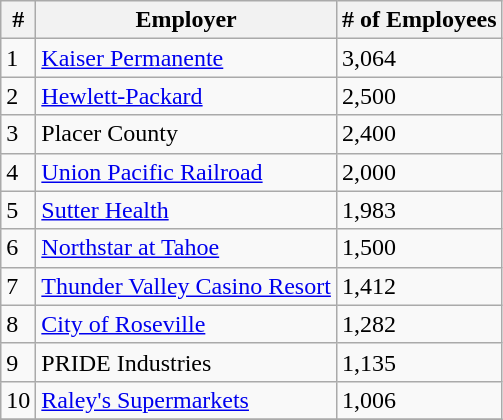<table class="wikitable sortable" border="1">
<tr>
<th>#</th>
<th>Employer</th>
<th># of Employees</th>
</tr>
<tr>
<td>1</td>
<td><a href='#'>Kaiser Permanente</a></td>
<td>3,064</td>
</tr>
<tr>
<td>2</td>
<td><a href='#'>Hewlett-Packard</a></td>
<td>2,500</td>
</tr>
<tr>
<td>3</td>
<td>Placer County</td>
<td>2,400</td>
</tr>
<tr>
<td>4</td>
<td><a href='#'>Union Pacific Railroad</a></td>
<td>2,000</td>
</tr>
<tr>
<td>5</td>
<td><a href='#'>Sutter Health</a></td>
<td>1,983</td>
</tr>
<tr>
<td>6</td>
<td><a href='#'>Northstar at Tahoe</a></td>
<td>1,500</td>
</tr>
<tr>
<td>7</td>
<td><a href='#'>Thunder Valley Casino Resort</a></td>
<td>1,412</td>
</tr>
<tr>
<td>8</td>
<td><a href='#'>City of Roseville</a></td>
<td>1,282</td>
</tr>
<tr>
<td>9</td>
<td>PRIDE Industries</td>
<td>1,135</td>
</tr>
<tr>
<td>10</td>
<td><a href='#'>Raley's Supermarkets</a></td>
<td>1,006</td>
</tr>
<tr>
</tr>
</table>
